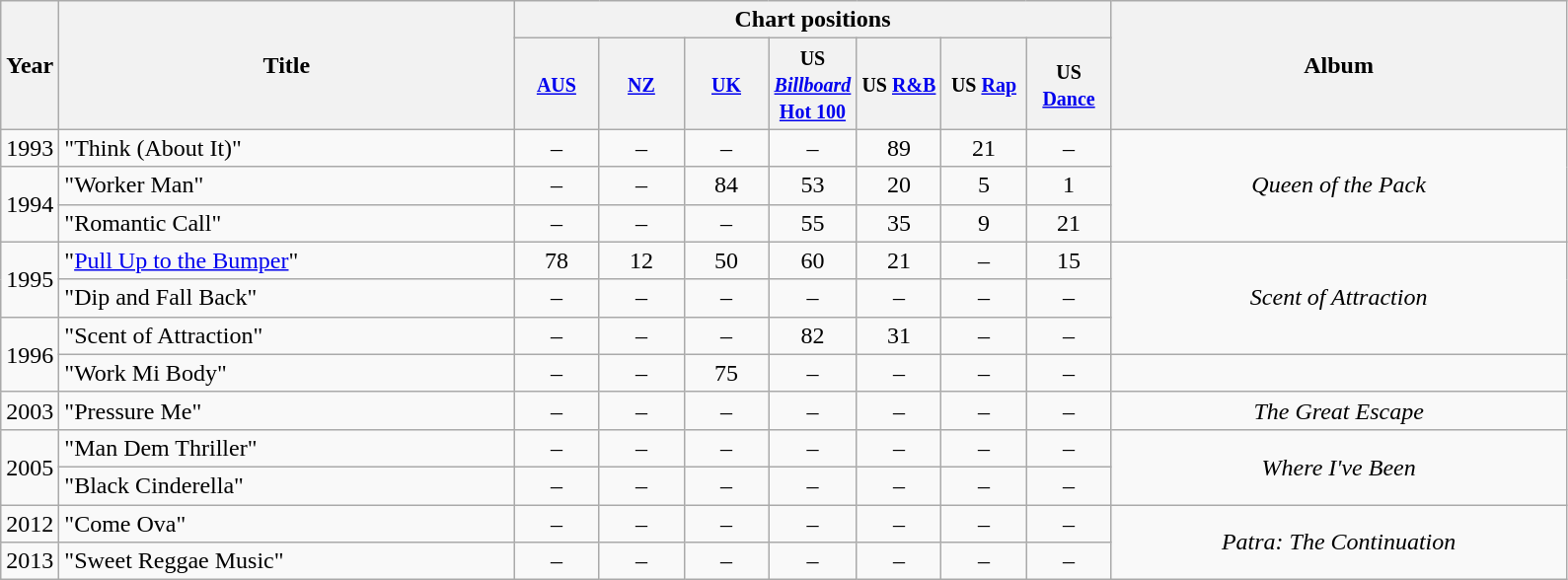<table class="wikitable" style="text-align:center;">
<tr>
<th style="width:28px;" rowspan="2">Year</th>
<th style="width:300px;" rowspan="2">Title</th>
<th colspan="7">Chart positions</th>
<th style="width:300px;" rowspan="2">Album</th>
</tr>
<tr>
<th style="width:50px;"><small><a href='#'>AUS</a></small><br></th>
<th style="width:50px;"><small><a href='#'>NZ</a></small><br></th>
<th style="width:50px;"><small><a href='#'>UK</a></small><br></th>
<th style="width:50px;"><small>US <a href='#'><em>Billboard</em> Hot 100</a></small><br></th>
<th style="width:50px;"><small>US <a href='#'>R&B</a></small><br></th>
<th style="width:50px;"><small>US <a href='#'>Rap</a></small><br></th>
<th style="width:50px;"><small>US <a href='#'>Dance</a></small><br></th>
</tr>
<tr>
<td>1993</td>
<td style="text-align:left;">"Think (About It)" </td>
<td>–</td>
<td>–</td>
<td>–</td>
<td>–</td>
<td>89</td>
<td>21</td>
<td>–</td>
<td rowspan=3><em>Queen of the Pack</em></td>
</tr>
<tr>
<td rowspan=2>1994</td>
<td style="text-align:left;">"Worker Man"</td>
<td>–</td>
<td>–</td>
<td>84</td>
<td>53</td>
<td>20</td>
<td>5</td>
<td>1</td>
</tr>
<tr>
<td style="text-align:left;">"Romantic Call" </td>
<td>–</td>
<td>–</td>
<td>–</td>
<td>55</td>
<td>35</td>
<td>9</td>
<td>21</td>
</tr>
<tr>
<td rowspan=2>1995</td>
<td style="text-align:left;">"<a href='#'>Pull Up to the Bumper</a>"</td>
<td>78</td>
<td>12</td>
<td>50</td>
<td>60</td>
<td>21</td>
<td>–</td>
<td>15</td>
<td rowspan=3><em>Scent of Attraction</em></td>
</tr>
<tr>
<td style="text-align:left;">"Dip and Fall Back"</td>
<td>–</td>
<td>–</td>
<td>–</td>
<td>–</td>
<td>–</td>
<td>–</td>
<td>–</td>
</tr>
<tr>
<td rowspan=2>1996</td>
<td style="text-align:left;">"Scent of Attraction" </td>
<td>–</td>
<td>–</td>
<td>–</td>
<td>82</td>
<td>31</td>
<td>–</td>
<td>–</td>
</tr>
<tr>
<td style="text-align:left;">"Work Mi Body" </td>
<td>–</td>
<td>–</td>
<td>75</td>
<td>–</td>
<td>–</td>
<td>–</td>
<td>–</td>
<td></td>
</tr>
<tr>
<td>2003</td>
<td style="text-align:left;">"Pressure Me"</td>
<td>–</td>
<td>–</td>
<td>–</td>
<td>–</td>
<td>–</td>
<td>–</td>
<td>–</td>
<td><em>The Great Escape</em></td>
</tr>
<tr>
<td rowspan=2>2005</td>
<td style="text-align:left;">"Man Dem Thriller"</td>
<td>–</td>
<td>–</td>
<td>–</td>
<td>–</td>
<td>–</td>
<td>–</td>
<td>–</td>
<td rowspan=2><em>Where I've Been</em></td>
</tr>
<tr>
<td style="text-align:left;">"Black Cinderella"</td>
<td>–</td>
<td>–</td>
<td>–</td>
<td>–</td>
<td>–</td>
<td>–</td>
<td>–</td>
</tr>
<tr>
<td>2012</td>
<td style="text-align:left;">"Come Ova" </td>
<td>–</td>
<td>–</td>
<td>–</td>
<td>–</td>
<td>–</td>
<td>–</td>
<td>–</td>
<td rowspan=2><em>Patra: The Continuation</em></td>
</tr>
<tr>
<td>2013</td>
<td style="text-align:left;">"Sweet Reggae Music"</td>
<td>–</td>
<td>–</td>
<td>–</td>
<td>–</td>
<td>–</td>
<td>–</td>
<td>–</td>
</tr>
</table>
